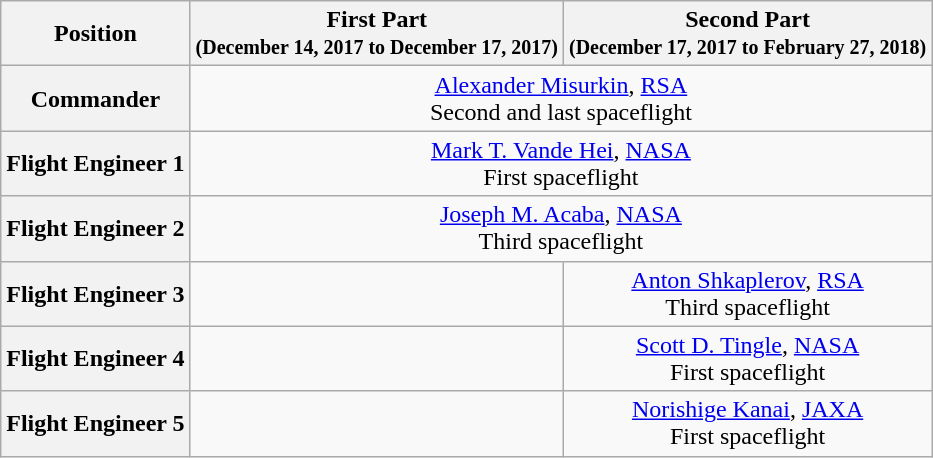<table class="wikitable">
<tr>
<th>Position</th>
<th>First Part <br> <small>(December 14, 2017 to December 17, 2017)</small></th>
<th>Second Part <br> <small>(December 17, 2017 to February 27, 2018)</small></th>
</tr>
<tr>
<th>Commander</th>
<td colspan=2 align=center> <a href='#'>Alexander Misurkin</a>, <a href='#'>RSA</a><br>Second and last spaceflight</td>
</tr>
<tr>
<th>Flight Engineer 1</th>
<td colspan=2 align=center> <a href='#'>Mark T. Vande Hei</a>, <a href='#'>NASA</a><br>First spaceflight</td>
</tr>
<tr>
<th>Flight Engineer 2</th>
<td colspan=2 align=center> <a href='#'>Joseph M. Acaba</a>, <a href='#'>NASA</a><br>Third spaceflight</td>
</tr>
<tr>
<th>Flight Engineer 3</th>
<td></td>
<td align=center> <a href='#'>Anton Shkaplerov</a>, <a href='#'>RSA</a><br>Third spaceflight</td>
</tr>
<tr>
<th>Flight Engineer 4</th>
<td></td>
<td align=center> <a href='#'>Scott D. Tingle</a>, <a href='#'>NASA</a><br>First spaceflight</td>
</tr>
<tr>
<th>Flight Engineer 5</th>
<td></td>
<td align=center> <a href='#'>Norishige Kanai</a>, <a href='#'>JAXA</a><br>First spaceflight</td>
</tr>
</table>
